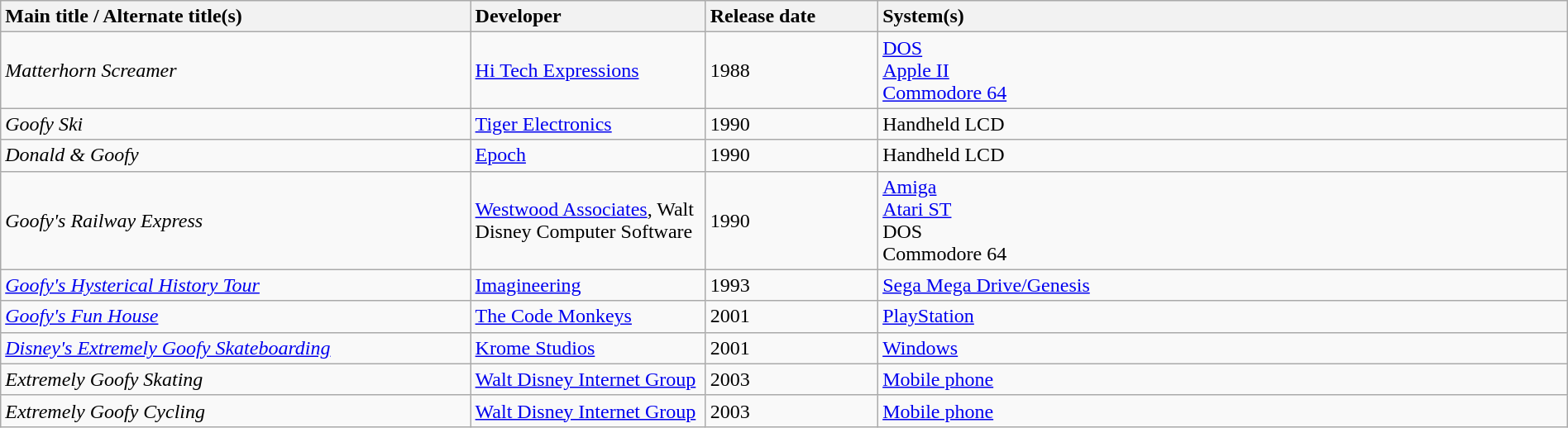<table class="wikitable sortable" style="width: 100%;">
<tr>
<th style="width:30%; text-align:left;">Main title / Alternate title(s)</th>
<th style="width:15%; text-align:left;">Developer</th>
<th style="width:11%; text-align:left;">Release date</th>
<th style="width:44%; text-align:left;">System(s)</th>
</tr>
<tr>
<td><em>Matterhorn Screamer</em></td>
<td><a href='#'>Hi Tech Expressions</a></td>
<td>1988</td>
<td><a href='#'>DOS</a><br><a href='#'>Apple II</a><br><a href='#'>Commodore 64</a></td>
</tr>
<tr>
<td><em>Goofy Ski</em></td>
<td><a href='#'>Tiger Electronics</a></td>
<td>1990</td>
<td>Handheld LCD</td>
</tr>
<tr>
<td><em>Donald & Goofy</em></td>
<td><a href='#'>Epoch</a></td>
<td>1990</td>
<td>Handheld LCD</td>
</tr>
<tr>
<td><em>Goofy's Railway Express</em></td>
<td><a href='#'>Westwood Associates</a>, Walt Disney Computer Software</td>
<td>1990</td>
<td><a href='#'>Amiga</a><br><a href='#'>Atari ST</a><br>DOS<br>Commodore 64</td>
</tr>
<tr>
<td><em><a href='#'>Goofy's Hysterical History Tour</a></em></td>
<td><a href='#'>Imagineering</a></td>
<td>1993</td>
<td><a href='#'>Sega Mega Drive/Genesis</a></td>
</tr>
<tr>
<td><em><a href='#'>Goofy's Fun House</a></em></td>
<td><a href='#'>The Code Monkeys</a></td>
<td>2001</td>
<td><a href='#'>PlayStation</a></td>
</tr>
<tr>
<td><em><a href='#'>Disney's Extremely Goofy Skateboarding</a></em></td>
<td><a href='#'>Krome Studios</a></td>
<td>2001</td>
<td><a href='#'>Windows</a></td>
</tr>
<tr>
<td><em>Extremely Goofy Skating</em></td>
<td><a href='#'>Walt Disney Internet Group</a></td>
<td>2003</td>
<td><a href='#'>Mobile phone</a></td>
</tr>
<tr>
<td><em>Extremely Goofy Cycling</em></td>
<td><a href='#'>Walt Disney Internet Group</a></td>
<td>2003</td>
<td><a href='#'>Mobile phone</a></td>
</tr>
</table>
